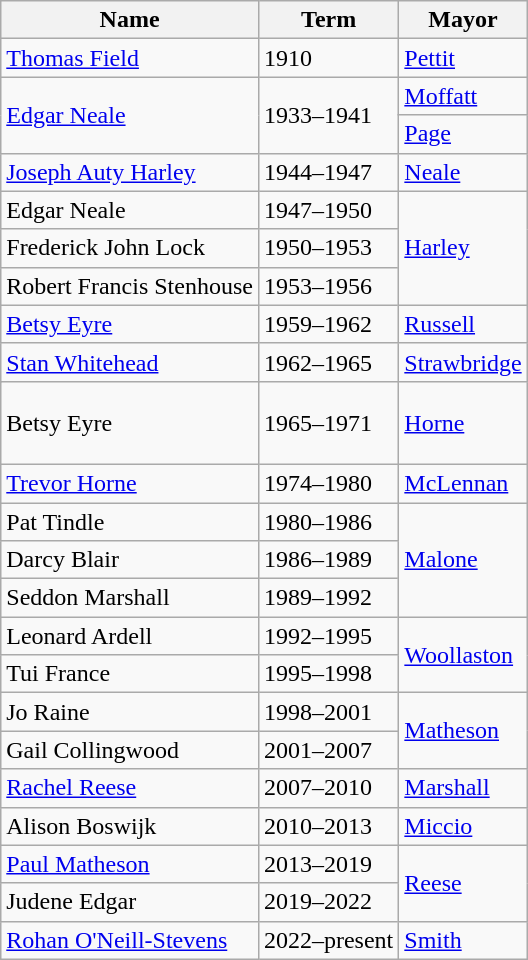<table class="wikitable">
<tr>
<th>Name</th>
<th>Term</th>
<th>Mayor</th>
</tr>
<tr>
<td><a href='#'>Thomas Field</a></td>
<td>1910</td>
<td><a href='#'>Pettit</a></td>
</tr>
<tr>
<td rowspan=2><a href='#'>Edgar Neale</a></td>
<td rowspan=2>1933–1941</td>
<td><a href='#'>Moffatt</a></td>
</tr>
<tr>
<td><a href='#'>Page</a></td>
</tr>
<tr>
<td><a href='#'>Joseph Auty Harley</a></td>
<td>1944–1947</td>
<td><a href='#'>Neale</a></td>
</tr>
<tr>
<td>Edgar Neale</td>
<td>1947–1950</td>
<td rowspan=3><a href='#'>Harley</a></td>
</tr>
<tr>
<td>Frederick John Lock</td>
<td>1950–1953</td>
</tr>
<tr>
<td>Robert Francis Stenhouse</td>
<td>1953–1956</td>
</tr>
<tr>
<td><a href='#'>Betsy Eyre</a></td>
<td>1959–1962</td>
<td><a href='#'>Russell</a></td>
</tr>
<tr>
<td><a href='#'>Stan Whitehead</a></td>
<td>1962–1965</td>
<td rowspan=2><a href='#'>Strawbridge</a></td>
</tr>
<tr>
<td rowspan=2 style="height: 3em;">Betsy Eyre</td>
<td rowspan=2 style="height: 3em;">1965–1971</td>
</tr>
<tr>
<td><a href='#'>Horne</a></td>
</tr>
<tr>
<td><a href='#'>Trevor Horne</a></td>
<td>1974–1980</td>
<td><a href='#'>McLennan</a></td>
</tr>
<tr>
<td>Pat Tindle</td>
<td>1980–1986</td>
<td rowspan=3><a href='#'>Malone</a></td>
</tr>
<tr>
<td>Darcy Blair</td>
<td>1986–1989</td>
</tr>
<tr>
<td>Seddon Marshall</td>
<td>1989–1992</td>
</tr>
<tr>
<td>Leonard Ardell</td>
<td>1992–1995</td>
<td rowspan=2><a href='#'>Woollaston</a></td>
</tr>
<tr>
<td>Tui France</td>
<td>1995–1998</td>
</tr>
<tr>
<td>Jo Raine</td>
<td>1998–2001</td>
<td rowspan=2><a href='#'>Matheson</a></td>
</tr>
<tr>
<td>Gail Collingwood</td>
<td>2001–2007</td>
</tr>
<tr>
<td><a href='#'>Rachel Reese</a></td>
<td>2007–2010</td>
<td><a href='#'>Marshall</a></td>
</tr>
<tr>
<td>Alison Boswijk</td>
<td>2010–2013</td>
<td><a href='#'>Miccio</a></td>
</tr>
<tr>
<td><a href='#'>Paul Matheson</a></td>
<td>2013–2019</td>
<td rowspan=2><a href='#'>Reese</a></td>
</tr>
<tr>
<td>Judene Edgar</td>
<td>2019–2022</td>
</tr>
<tr>
<td><a href='#'>Rohan O'Neill-Stevens</a></td>
<td>2022–present</td>
<td><a href='#'>Smith</a></td>
</tr>
</table>
